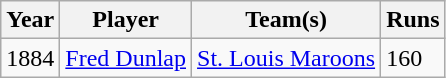<table class="wikitable sortable">
<tr>
<th>Year</th>
<th>Player</th>
<th>Team(s)</th>
<th>Runs</th>
</tr>
<tr>
<td>1884</td>
<td><a href='#'>Fred Dunlap</a></td>
<td><a href='#'>St. Louis Maroons</a></td>
<td>160</td>
</tr>
</table>
